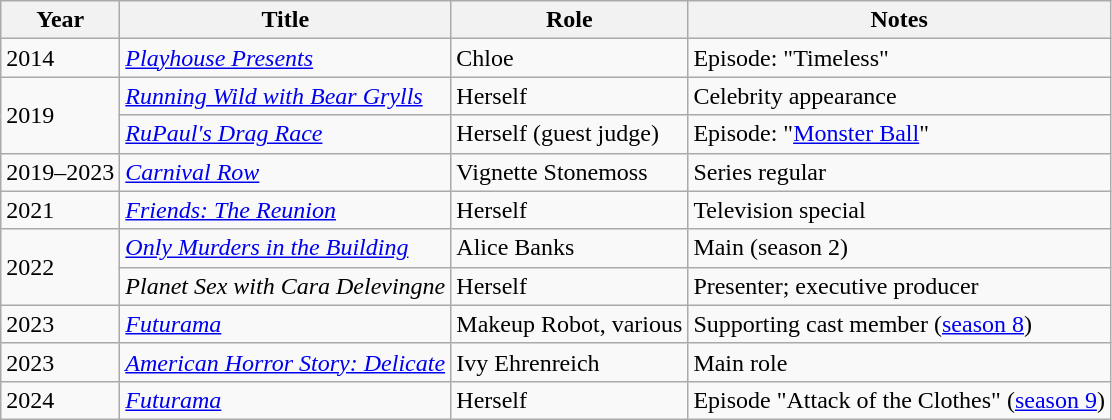<table class="wikitable sortable">
<tr>
<th>Year</th>
<th>Title</th>
<th>Role</th>
<th class="unsortable">Notes</th>
</tr>
<tr>
<td>2014</td>
<td><em><a href='#'>Playhouse Presents</a></em></td>
<td>Chloe</td>
<td>Episode: "Timeless"</td>
</tr>
<tr>
<td rowspan="2">2019</td>
<td><em><a href='#'>Running Wild with Bear Grylls</a></em></td>
<td>Herself</td>
<td>Celebrity appearance</td>
</tr>
<tr>
<td><em><a href='#'>RuPaul's Drag Race</a></em></td>
<td>Herself (guest judge)</td>
<td>Episode: "<a href='#'>Monster Ball</a>"</td>
</tr>
<tr>
<td>2019–2023</td>
<td><em><a href='#'>Carnival Row</a></em></td>
<td>Vignette Stonemoss</td>
<td>Series regular</td>
</tr>
<tr>
<td>2021</td>
<td><em><a href='#'>Friends: The Reunion</a></em></td>
<td>Herself</td>
<td>Television special</td>
</tr>
<tr>
<td rowspan="2">2022</td>
<td><em><a href='#'>Only Murders in the Building</a></em></td>
<td>Alice Banks</td>
<td>Main (season 2)</td>
</tr>
<tr>
<td><em>Planet Sex with Cara Delevingne</em></td>
<td>Herself</td>
<td>Presenter; executive producer</td>
</tr>
<tr>
<td>2023</td>
<td><em><a href='#'>Futurama</a></em></td>
<td>Makeup Robot, various</td>
<td>Supporting cast member (<a href='#'>season 8</a>)</td>
</tr>
<tr>
<td>2023</td>
<td><em><a href='#'>American Horror Story: Delicate</a></em></td>
<td>Ivy Ehrenreich</td>
<td>Main role</td>
</tr>
<tr>
<td>2024</td>
<td><em><a href='#'>Futurama</a></em></td>
<td>Herself</td>
<td>Episode "Attack of the Clothes" (<a href='#'>season 9</a>)</td>
</tr>
</table>
